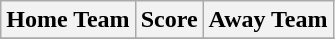<table class="wikitable" style="text-align: center">
<tr>
<th>Home Team</th>
<th>Score</th>
<th>Away Team</th>
</tr>
<tr>
</tr>
</table>
